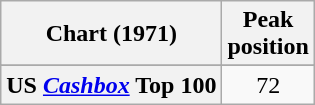<table class="wikitable sortable plainrowheaders">
<tr>
<th scope="col">Chart (1971)</th>
<th scope="col">Peak<br>position</th>
</tr>
<tr>
</tr>
<tr>
</tr>
<tr>
</tr>
<tr>
</tr>
<tr>
<th scope="row">US <a href='#'><em>Cashbox</em></a> Top 100</th>
<td style="text-align:center;">72</td>
</tr>
</table>
